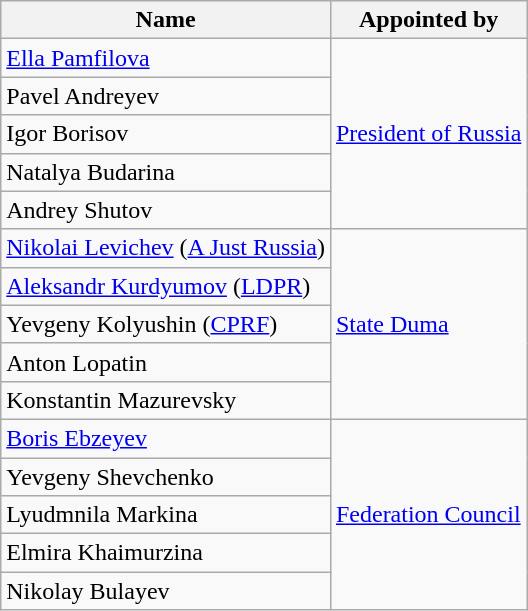<table class="wikitable">
<tr>
<th>Name</th>
<th>Appointed by</th>
</tr>
<tr>
<td><a href='#'>Ella Pamfilova</a></td>
<td rowspan="5"><a href='#'>President of Russia</a></td>
</tr>
<tr>
<td>Pavel Andreyev</td>
</tr>
<tr>
<td>Igor Borisov</td>
</tr>
<tr>
<td>Natalya Budarina</td>
</tr>
<tr>
<td>Andrey Shutov</td>
</tr>
<tr>
<td><a href='#'>Nikolai Levichev</a> (<a href='#'>A Just Russia</a>)</td>
<td rowspan="5"><a href='#'>State Duma</a></td>
</tr>
<tr>
<td><a href='#'>Aleksandr Kurdyumov</a> (<a href='#'>LDPR</a>)</td>
</tr>
<tr>
<td>Yevgeny Kolyushin (<a href='#'>CPRF</a>)</td>
</tr>
<tr>
<td>Anton Lopatin</td>
</tr>
<tr>
<td>Konstantin Mazurevsky</td>
</tr>
<tr>
<td><a href='#'>Boris Ebzeyev</a></td>
<td rowspan="5"><a href='#'>Federation Council</a></td>
</tr>
<tr>
<td>Yevgeny Shevchenko</td>
</tr>
<tr>
<td>Lyudmnila Markina</td>
</tr>
<tr>
<td>Elmira Khaimurzina</td>
</tr>
<tr>
<td>Nikolay Bulayev</td>
</tr>
</table>
